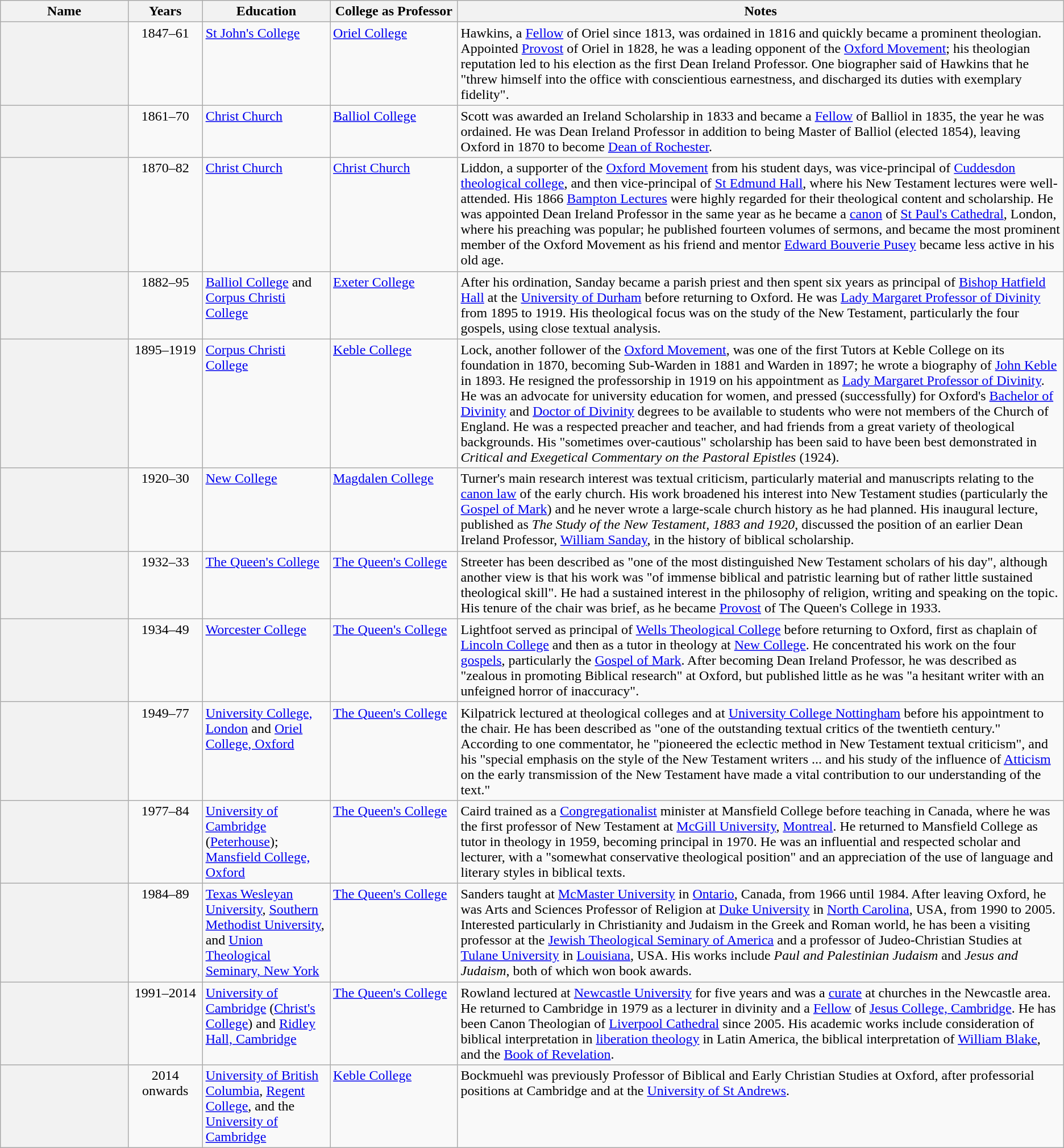<table class="wikitable sortable">
<tr>
<th scope="column" width=12%>Name</th>
<th scope="column" width=7%>Years</th>
<th scope="column" width=12%>Education</th>
<th scope="column" width=12%>College as Professor</th>
<th class="unsortable">Notes</th>
</tr>
<tr valign="top">
<th scope = "row"></th>
<td align="center">1847–61</td>
<td><a href='#'>St John's College</a></td>
<td><a href='#'>Oriel College</a></td>
<td>Hawkins, a <a href='#'>Fellow</a> of Oriel since 1813, was ordained in 1816 and quickly became a prominent theologian. Appointed <a href='#'>Provost</a> of Oriel in 1828, he was a leading opponent of the <a href='#'>Oxford Movement</a>; his theologian reputation led to his election as the first Dean Ireland Professor. One biographer said of Hawkins that he "threw himself into the office with conscientious earnestness, and discharged its duties with exemplary fidelity".</td>
</tr>
<tr valign="top">
<th scope = "row"></th>
<td align="center">1861–70</td>
<td><a href='#'>Christ Church</a></td>
<td><a href='#'>Balliol College</a></td>
<td>Scott was awarded an Ireland Scholarship in 1833 and became a <a href='#'>Fellow</a> of Balliol in 1835, the year he was ordained. He was Dean Ireland Professor in addition to being Master of Balliol (elected 1854), leaving Oxford in 1870 to become <a href='#'>Dean of Rochester</a>.</td>
</tr>
<tr valign="top">
<th scope = "row"></th>
<td align="center">1870–82</td>
<td><a href='#'>Christ Church</a></td>
<td><a href='#'>Christ Church</a></td>
<td>Liddon, a supporter of the <a href='#'>Oxford Movement</a> from his student days, was vice-principal of <a href='#'>Cuddesdon theological college</a>, and then vice-principal of <a href='#'>St Edmund Hall</a>, where his New Testament lectures were well-attended. His 1866 <a href='#'>Bampton Lectures</a> were highly regarded for their theological content and scholarship. He was appointed Dean Ireland Professor in the same year as he became a <a href='#'>canon</a> of <a href='#'>St Paul's Cathedral</a>, London, where his preaching was popular; he published fourteen volumes of sermons, and became the most prominent member of the Oxford Movement as his friend and mentor <a href='#'>Edward Bouverie Pusey</a> became less active in his old age.</td>
</tr>
<tr valign="top">
<th scope = "row"></th>
<td align="center">1882–95</td>
<td><a href='#'>Balliol College</a> and <a href='#'>Corpus Christi College</a></td>
<td><a href='#'>Exeter College</a></td>
<td>After his ordination, Sanday became a parish priest and then spent six years as principal of <a href='#'>Bishop Hatfield Hall</a> at the <a href='#'>University of Durham</a> before returning to Oxford. He was <a href='#'>Lady Margaret Professor of Divinity</a> from 1895 to 1919. His theological focus was on the study of the New Testament, particularly the four gospels, using close textual analysis.</td>
</tr>
<tr valign="top">
<th scope = "row"></th>
<td align="center">1895–1919</td>
<td><a href='#'>Corpus Christi College</a></td>
<td><a href='#'>Keble College</a></td>
<td>Lock, another follower of the <a href='#'>Oxford Movement</a>, was one of the first Tutors at Keble College on its foundation in 1870, becoming Sub-Warden in 1881 and Warden in 1897; he wrote a biography of <a href='#'>John Keble</a> in 1893. He resigned the professorship in 1919 on his appointment as <a href='#'>Lady Margaret Professor of Divinity</a>. He was an advocate for university education for women, and pressed (successfully) for Oxford's <a href='#'>Bachelor of Divinity</a> and <a href='#'>Doctor of Divinity</a> degrees to be available to students who were not members of the Church of England. He was a respected preacher and teacher, and had friends from a great variety of theological backgrounds. His "sometimes over-cautious" scholarship has been said to have been best demonstrated in <em>Critical and Exegetical Commentary on the Pastoral Epistles</em> (1924).</td>
</tr>
<tr valign="top">
<th scope = "row"></th>
<td align="center">1920–30</td>
<td><a href='#'>New College</a></td>
<td><a href='#'>Magdalen College</a></td>
<td>Turner's main research interest was textual criticism, particularly material and manuscripts relating to the <a href='#'>canon law</a> of the early church. His work broadened his interest into New Testament studies (particularly the <a href='#'>Gospel of Mark</a>) and he never wrote a large-scale church history as he had planned. His inaugural lecture, published as <em>The Study of the New Testament, 1883 and 1920</em>, discussed the position of an earlier Dean Ireland Professor, <a href='#'>William Sanday</a>, in the history of biblical scholarship.</td>
</tr>
<tr valign="top">
<th scope = "row"></th>
<td align="center">1932–33</td>
<td><a href='#'>The Queen's College</a></td>
<td><a href='#'>The Queen's College</a></td>
<td>Streeter has been described as "one of the most distinguished New Testament scholars of his day", although another view is that his work was "of immense biblical and patristic learning but of rather little sustained theological skill". He had a sustained interest in the philosophy of religion, writing and speaking on the topic. His tenure of the chair was brief, as he became <a href='#'>Provost</a> of The Queen's College in 1933.</td>
</tr>
<tr valign="top">
<th scope = "row"></th>
<td align="center">1934–49</td>
<td><a href='#'>Worcester College</a></td>
<td><a href='#'>The Queen's College</a></td>
<td>Lightfoot served as principal of <a href='#'>Wells Theological College</a> before returning to Oxford, first as chaplain of <a href='#'>Lincoln College</a> and then as a tutor in theology at <a href='#'>New College</a>. He concentrated his work on the four <a href='#'>gospels</a>, particularly the <a href='#'>Gospel of Mark</a>. After becoming Dean Ireland Professor, he was described as "zealous in promoting Biblical research" at Oxford, but published little as he was "a hesitant writer with an unfeigned horror of inaccuracy".</td>
</tr>
<tr valign="top">
<th scope = "row"></th>
<td align="center">1949–77</td>
<td><a href='#'>University College, London</a> and <a href='#'>Oriel College, Oxford</a></td>
<td><a href='#'>The Queen's College</a></td>
<td>Kilpatrick lectured at theological colleges and at <a href='#'>University College Nottingham</a> before his appointment to the chair. He has been described as "one of the outstanding textual critics of the twentieth century." According to one commentator, he "pioneered the eclectic method in New Testament textual criticism", and his "special emphasis on the style of the New Testament writers ... and his study of the influence of <a href='#'>Atticism</a> on the early transmission of the New Testament have made a vital contribution to our understanding of the text."</td>
</tr>
<tr valign="top">
<th scope = "row"></th>
<td align="center">1977–84</td>
<td><a href='#'>University of Cambridge</a> (<a href='#'>Peterhouse</a>); <a href='#'>Mansfield College, Oxford</a></td>
<td><a href='#'>The Queen's College</a></td>
<td>Caird trained as a <a href='#'>Congregationalist</a> minister at Mansfield College before teaching in Canada, where he was the first professor of New Testament at <a href='#'>McGill University</a>, <a href='#'>Montreal</a>. He returned to Mansfield College as tutor in theology in 1959, becoming principal in 1970. He was an influential and respected scholar and lecturer, with a "somewhat conservative theological position" and an appreciation of the use of language and literary styles in biblical texts.</td>
</tr>
<tr valign="top">
<th scope = "row"></th>
<td align="center">1984–89</td>
<td><a href='#'>Texas Wesleyan University</a>, <a href='#'>Southern Methodist University</a>, and <a href='#'>Union Theological Seminary, New York</a></td>
<td><a href='#'>The Queen's College</a></td>
<td>Sanders taught at <a href='#'>McMaster University</a> in <a href='#'>Ontario</a>, Canada, from 1966 until 1984. After leaving Oxford, he was Arts and Sciences Professor of Religion at <a href='#'>Duke University</a> in <a href='#'>North Carolina</a>, USA, from 1990 to 2005. Interested particularly in Christianity and Judaism in the Greek and Roman world, he has been a visiting professor at the <a href='#'>Jewish Theological Seminary of America</a> and a professor of Judeo-Christian Studies at <a href='#'>Tulane University</a> in <a href='#'>Louisiana</a>, USA. His works include <em>Paul and Palestinian Judaism</em> and <em>Jesus and Judaism</em>, both of which won book awards.</td>
</tr>
<tr valign="top">
<th scope = "row"></th>
<td align="center">1991–2014</td>
<td><a href='#'>University of Cambridge</a> (<a href='#'>Christ's College</a>) and <a href='#'>Ridley Hall, Cambridge</a></td>
<td><a href='#'>The Queen's College</a></td>
<td>Rowland lectured at <a href='#'>Newcastle University</a> for five years and was a <a href='#'>curate</a> at churches in the Newcastle area. He returned to Cambridge in 1979 as a lecturer in divinity and a <a href='#'>Fellow</a> of <a href='#'>Jesus College, Cambridge</a>. He has been Canon Theologian of <a href='#'>Liverpool Cathedral</a> since 2005. His academic works include consideration of biblical interpretation in <a href='#'>liberation theology</a> in Latin America, the biblical interpretation of <a href='#'>William Blake</a>, and the <a href='#'>Book of Revelation</a>.</td>
</tr>
<tr valign="top">
<th scope = "row"></th>
<td align="center">2014 onwards</td>
<td><a href='#'>University of British Columbia</a>, <a href='#'>Regent College</a>, and the <a href='#'>University of Cambridge</a></td>
<td><a href='#'>Keble College</a></td>
<td>Bockmuehl was previously Professor of Biblical and Early Christian Studies at Oxford, after professorial positions at Cambridge and at the <a href='#'>University of St Andrews</a>.</td>
</tr>
</table>
